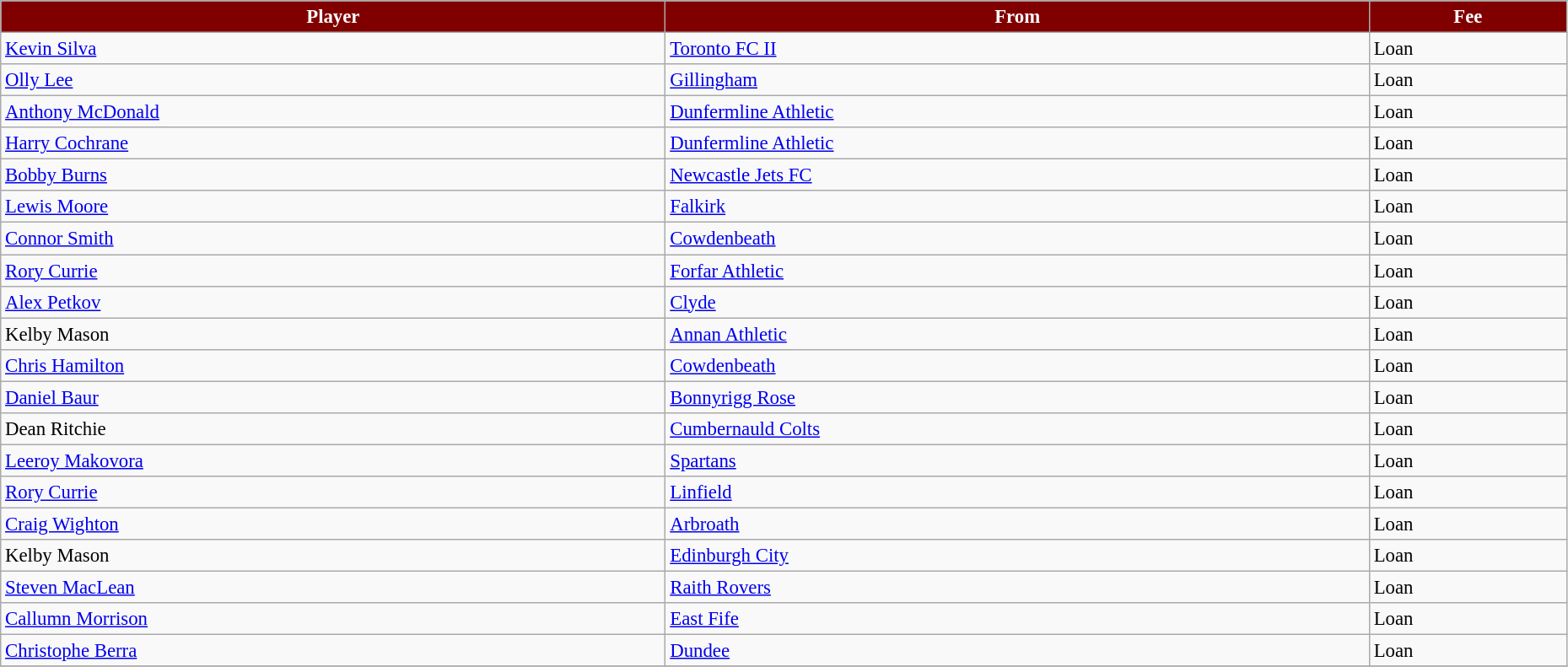<table class="wikitable" style="text-align:left; font-size:95%;width:98%;">
<tr>
<th style="background:maroon; color:white;">Player</th>
<th style="background:maroon; color:white;">From</th>
<th style="background:maroon; color:white;">Fee</th>
</tr>
<tr>
<td> <a href='#'>Kevin Silva</a></td>
<td> <a href='#'>Toronto FC II</a></td>
<td>Loan</td>
</tr>
<tr>
<td> <a href='#'>Olly Lee</a></td>
<td> <a href='#'>Gillingham</a></td>
<td>Loan</td>
</tr>
<tr>
<td> <a href='#'>Anthony McDonald</a></td>
<td> <a href='#'>Dunfermline Athletic</a></td>
<td>Loan</td>
</tr>
<tr>
<td> <a href='#'>Harry Cochrane</a></td>
<td> <a href='#'>Dunfermline Athletic</a></td>
<td>Loan</td>
</tr>
<tr>
<td> <a href='#'>Bobby Burns</a></td>
<td> <a href='#'>Newcastle Jets FC</a></td>
<td>Loan</td>
</tr>
<tr>
<td> <a href='#'>Lewis Moore</a></td>
<td> <a href='#'>Falkirk</a></td>
<td>Loan</td>
</tr>
<tr>
<td> <a href='#'>Connor Smith</a></td>
<td> <a href='#'>Cowdenbeath</a></td>
<td>Loan</td>
</tr>
<tr>
<td> <a href='#'>Rory Currie</a></td>
<td> <a href='#'>Forfar Athletic</a></td>
<td>Loan</td>
</tr>
<tr>
<td> <a href='#'>Alex Petkov</a></td>
<td> <a href='#'>Clyde</a></td>
<td>Loan</td>
</tr>
<tr>
<td> Kelby Mason</td>
<td> <a href='#'>Annan Athletic</a></td>
<td>Loan</td>
</tr>
<tr>
<td> <a href='#'>Chris Hamilton</a></td>
<td> <a href='#'>Cowdenbeath</a></td>
<td>Loan</td>
</tr>
<tr>
<td> <a href='#'>Daniel Baur</a></td>
<td> <a href='#'>Bonnyrigg Rose</a></td>
<td>Loan</td>
</tr>
<tr>
<td> Dean Ritchie</td>
<td> <a href='#'>Cumbernauld Colts</a></td>
<td>Loan</td>
</tr>
<tr>
<td> <a href='#'>Leeroy Makovora</a></td>
<td> <a href='#'>Spartans</a></td>
<td>Loan</td>
</tr>
<tr>
<td> <a href='#'>Rory Currie</a></td>
<td> <a href='#'>Linfield</a></td>
<td>Loan</td>
</tr>
<tr>
<td> <a href='#'>Craig Wighton</a></td>
<td> <a href='#'>Arbroath</a></td>
<td>Loan</td>
</tr>
<tr>
<td> Kelby Mason</td>
<td> <a href='#'>Edinburgh City</a></td>
<td>Loan</td>
</tr>
<tr>
<td> <a href='#'>Steven MacLean</a></td>
<td> <a href='#'>Raith Rovers</a></td>
<td>Loan</td>
</tr>
<tr>
<td> <a href='#'>Callumn Morrison</a></td>
<td> <a href='#'>East Fife</a></td>
<td>Loan</td>
</tr>
<tr>
<td> <a href='#'>Christophe Berra</a></td>
<td> <a href='#'>Dundee</a></td>
<td>Loan</td>
</tr>
<tr>
</tr>
</table>
